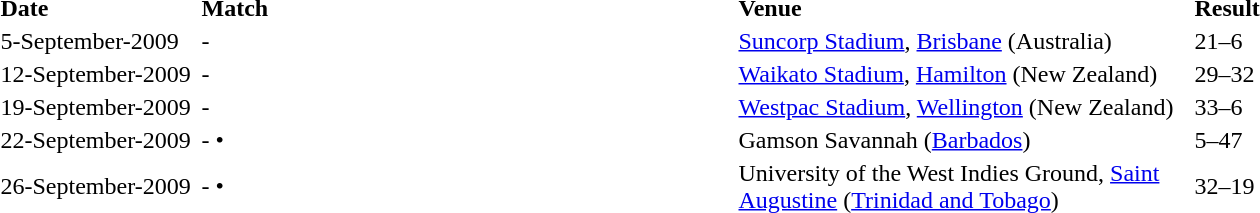<table>
<tr ---->
<td width="130"><strong>Date</strong></td>
<td width="275"><strong>Match</strong></td>
<td width="75"></td>
<td width="300"><strong>Venue</strong></td>
<td width="75"><strong>Result</strong></td>
</tr>
<tr ---->
<td>5-September-2009</td>
<td><strong></strong> - </td>
<td></td>
<td><a href='#'>Suncorp Stadium</a>, <a href='#'>Brisbane</a> (Australia)</td>
<td>21–6</td>
</tr>
<tr ----bgcolor="#eeeeee">
<td>12-September-2009</td>
<td> - <strong></strong></td>
<td></td>
<td><a href='#'>Waikato Stadium</a>, <a href='#'>Hamilton</a> (New Zealand)</td>
<td>29–32</td>
</tr>
<tr ---->
<td>19-September-2009</td>
<td><strong></strong> - </td>
<td></td>
<td><a href='#'>Westpac Stadium</a>, <a href='#'>Wellington</a> (New Zealand)</td>
<td>33–6</td>
</tr>
<tr ----bgcolor="#eeeeee">
<td>22-September-2009</td>
<td> - <strong></strong> •</td>
<td></td>
<td>Gamson Savannah (<a href='#'>Barbados</a>)</td>
<td>5–47</td>
</tr>
<tr ---->
<td>26-September-2009</td>
<td><strong></strong> -  •</td>
<td></td>
<td>University of the West Indies Ground, <a href='#'>Saint Augustine</a> (<a href='#'>Trinidad and Tobago</a>)</td>
<td>32–19</td>
</tr>
</table>
